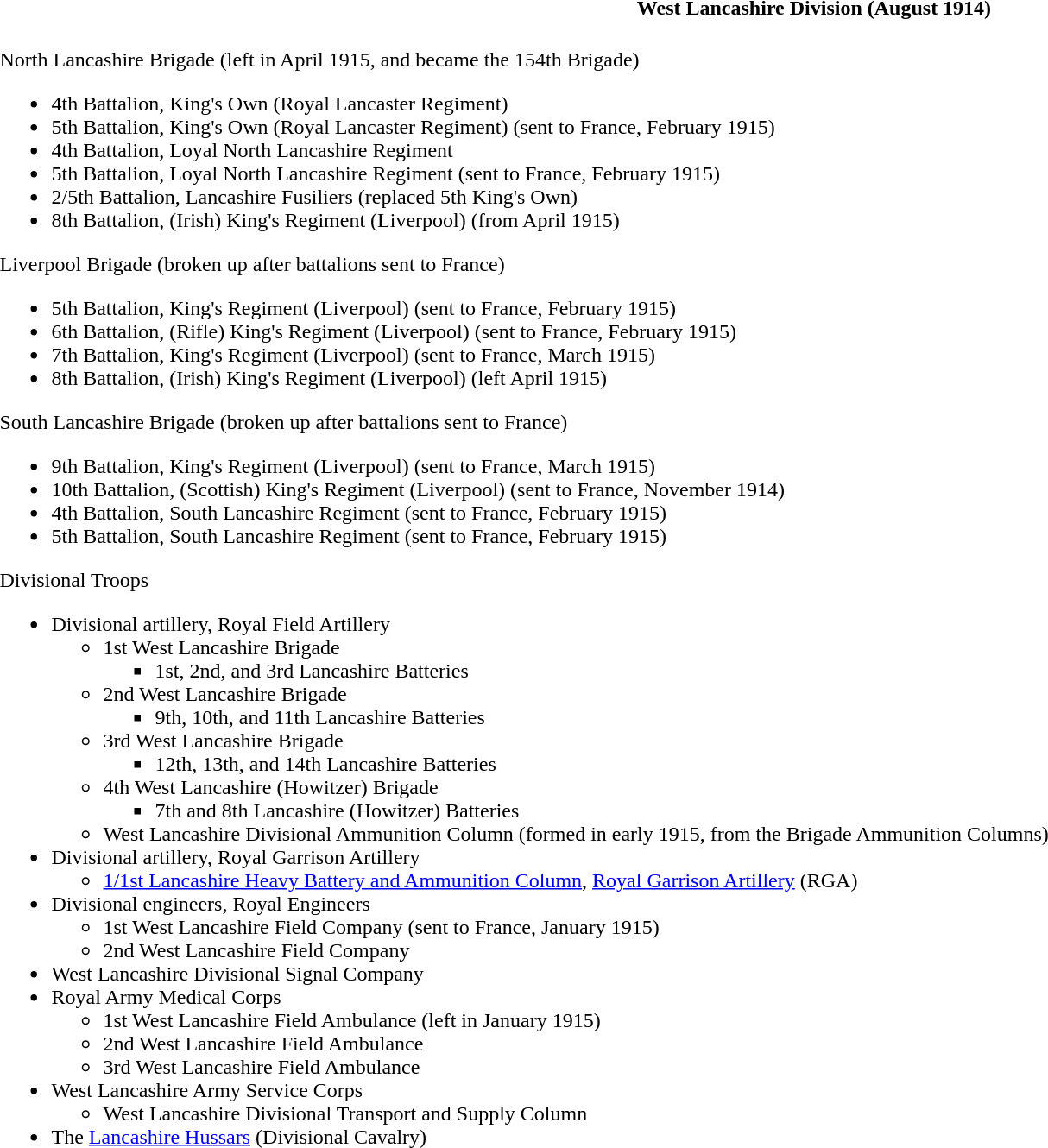<table class="toccolours collapsible collapsed" style="width:100%; background:transparent;">
<tr>
<th colspan=>West Lancashire Division (August 1914)</th>
</tr>
<tr>
<td colspan="2"><br>North Lancashire Brigade (left in April 1915, and became the 154th Brigade)<ul><li>4th Battalion, King's Own (Royal Lancaster Regiment)</li><li>5th Battalion, King's Own (Royal Lancaster Regiment) (sent to France, February 1915)</li><li>4th Battalion, Loyal North Lancashire Regiment</li><li>5th Battalion, Loyal North Lancashire Regiment (sent to France, February 1915)</li><li>2/5th Battalion, Lancashire Fusiliers (replaced 5th King's Own)</li><li>8th Battalion, (Irish) King's Regiment (Liverpool) (from April 1915)</li></ul>Liverpool Brigade (broken up after battalions sent to France)<ul><li>5th Battalion, King's Regiment (Liverpool) (sent to France, February 1915)</li><li>6th Battalion, (Rifle) King's Regiment (Liverpool) (sent to France, February 1915)</li><li>7th Battalion, King's Regiment (Liverpool) (sent to France, March 1915)</li><li>8th Battalion, (Irish) King's Regiment (Liverpool) (left April 1915)</li></ul>South Lancashire Brigade (broken up after battalions sent to France)<ul><li>9th Battalion, King's Regiment (Liverpool) (sent to France, March 1915)</li><li>10th Battalion, (Scottish) King's Regiment (Liverpool) (sent to France, November 1914)</li><li>4th Battalion, South Lancashire Regiment (sent to France, February 1915)</li><li>5th Battalion, South Lancashire Regiment (sent to France, February 1915)</li></ul>Divisional Troops<ul><li>Divisional artillery, Royal Field Artillery<ul><li>1st West Lancashire Brigade<ul><li>1st, 2nd, and 3rd Lancashire Batteries</li></ul></li><li>2nd West Lancashire Brigade<ul><li>9th, 10th, and 11th Lancashire Batteries</li></ul></li><li>3rd West Lancashire Brigade<ul><li>12th, 13th, and 14th Lancashire Batteries</li></ul></li><li>4th West Lancashire (Howitzer) Brigade<ul><li>7th and 8th Lancashire (Howitzer) Batteries</li></ul></li><li>West Lancashire Divisional Ammunition Column (formed in early 1915, from the Brigade Ammunition Columns)</li></ul></li><li>Divisional artillery, Royal Garrison Artillery<ul><li><a href='#'>1/1st Lancashire Heavy Battery and Ammunition Column</a>, <a href='#'>Royal Garrison Artillery</a> (RGA)</li></ul></li><li>Divisional engineers, Royal Engineers<ul><li>1st West Lancashire Field Company (sent to France, January 1915)</li><li>2nd West Lancashire Field Company</li></ul></li><li>West Lancashire Divisional Signal Company</li><li>Royal Army Medical Corps<ul><li>1st West Lancashire Field Ambulance (left in January 1915)</li><li>2nd West Lancashire Field Ambulance</li><li>3rd West Lancashire Field Ambulance</li></ul></li><li>West Lancashire Army Service Corps<ul><li>West Lancashire Divisional Transport and Supply Column</li></ul></li><li>The <a href='#'>Lancashire Hussars</a> (Divisional Cavalry)</li></ul></td>
</tr>
</table>
